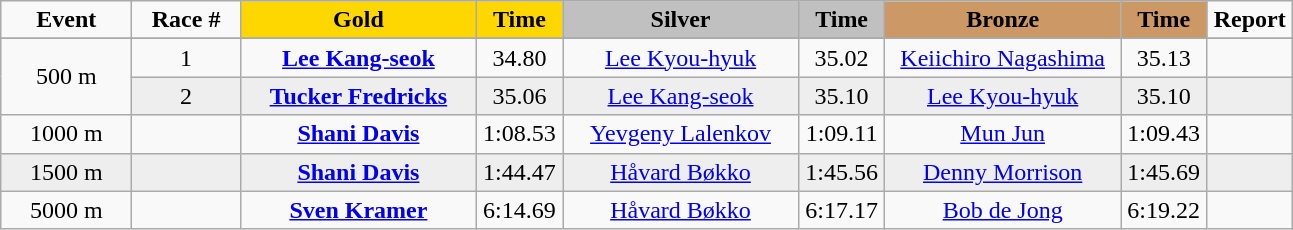<table class="wikitable">
<tr>
<td width="80" align="center"><strong>Event</strong></td>
<td width="65" align="center"><strong>Race #</strong></td>
<td width="150" bgcolor="gold" align="center"><strong>Gold</strong></td>
<td width="50" bgcolor="gold" align="center"><strong>Time</strong></td>
<td width="150" bgcolor="silver" align="center"><strong>Silver</strong></td>
<td width="50" bgcolor="silver" align="center"><strong>Time</strong></td>
<td width="150" bgcolor="#CC9966" align="center"><strong>Bronze</strong></td>
<td width="50" bgcolor="#CC9966" align="center"><strong>Time</strong></td>
<td width="50" align="center"><strong>Report</strong></td>
</tr>
<tr bgcolor="#cccccc">
</tr>
<tr>
<td rowspan=2 align="center">500 m</td>
<td align="center">1</td>
<td align="center"><strong><a href='#'>Lee Kang-seok</a></strong><br><small></small></td>
<td align="center">34.80</td>
<td align="center"><a href='#'>Lee Kyou-hyuk</a><br><small></small></td>
<td align="center">35.02</td>
<td align="center"><a href='#'>Keiichiro Nagashima</a><br><small></small></td>
<td align="center">35.13</td>
<td align="center"></td>
</tr>
<tr bgcolor="#eeeeee">
<td align="center">2</td>
<td align="center"><strong><a href='#'>Tucker Fredricks</a></strong><br><small></small></td>
<td align="center">35.06</td>
<td align="center"><a href='#'>Lee Kang-seok</a><br><small></small></td>
<td align="center">35.10</td>
<td align="center"><a href='#'>Lee Kyou-hyuk</a><br><small></small></td>
<td align="center">35.10</td>
<td align="center"></td>
</tr>
<tr>
<td align="center">1000 m</td>
<td align="center"></td>
<td align="center"><strong><a href='#'>Shani Davis</a></strong><br><small></small></td>
<td align="center">1:08.53</td>
<td align="center"><a href='#'>Yevgeny Lalenkov</a><br><small></small></td>
<td align="center">1:09.11</td>
<td align="center"><a href='#'>Mun Jun</a><br><small></small></td>
<td align="center">1:09.43</td>
<td align="center"></td>
</tr>
<tr bgcolor="#eeeeee">
<td align="center">1500 m</td>
<td align="center"></td>
<td align="center"><strong><a href='#'>Shani Davis</a></strong><br><small></small></td>
<td align="center">1:44.47</td>
<td align="center"><a href='#'>Håvard Bøkko</a><br><small></small></td>
<td align="center">1:45.56</td>
<td align="center"><a href='#'>Denny Morrison</a><br><small></small></td>
<td align="center">1:45.69</td>
<td align="center"></td>
</tr>
<tr>
<td align="center">5000 m</td>
<td align="center"></td>
<td align="center"><strong><a href='#'>Sven Kramer</a></strong><br><small></small></td>
<td align="center">6:14.69</td>
<td align="center"><a href='#'>Håvard Bøkko</a><br><small></small></td>
<td align="center">6:17.17</td>
<td align="center"><a href='#'>Bob de Jong</a><br><small></small></td>
<td align="center">6:19.22</td>
<td align="center"></td>
</tr>
</table>
